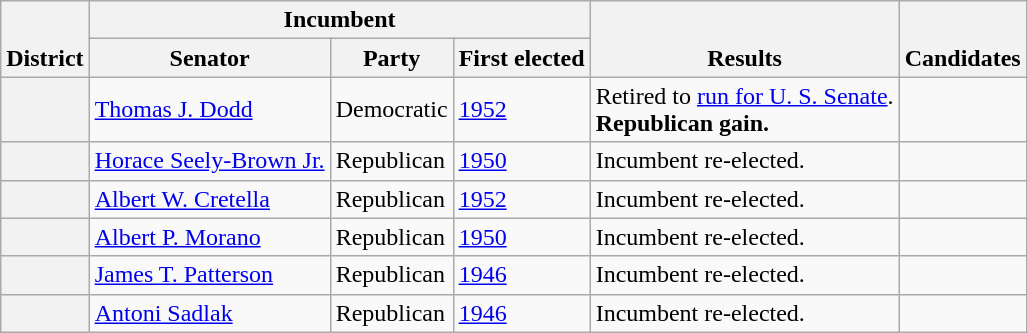<table class=wikitable>
<tr valign=bottom>
<th rowspan=2>District</th>
<th colspan=3>Incumbent</th>
<th rowspan=2>Results</th>
<th rowspan=2>Candidates</th>
</tr>
<tr>
<th>Senator</th>
<th>Party</th>
<th>First elected</th>
</tr>
<tr>
<th></th>
<td><a href='#'>Thomas J. Dodd</a></td>
<td>Democratic</td>
<td><a href='#'>1952</a></td>
<td>Retired to <a href='#'>run for U. S. Senate</a>.<br><strong>Republican gain.</strong></td>
<td nowrap></td>
</tr>
<tr>
<th></th>
<td><a href='#'>Horace Seely-Brown Jr.</a></td>
<td>Republican</td>
<td><a href='#'>1950</a></td>
<td>Incumbent re-elected.</td>
<td nowrap></td>
</tr>
<tr>
<th></th>
<td><a href='#'>Albert W. Cretella</a></td>
<td>Republican</td>
<td><a href='#'>1952</a></td>
<td>Incumbent re-elected.</td>
<td nowrap></td>
</tr>
<tr>
<th></th>
<td><a href='#'>Albert P. Morano</a></td>
<td>Republican</td>
<td><a href='#'>1950</a></td>
<td>Incumbent re-elected.</td>
<td nowrap></td>
</tr>
<tr>
<th></th>
<td><a href='#'>James T. Patterson</a></td>
<td>Republican</td>
<td><a href='#'>1946</a></td>
<td>Incumbent re-elected.</td>
<td nowrap></td>
</tr>
<tr>
<th></th>
<td><a href='#'>Antoni Sadlak</a></td>
<td>Republican</td>
<td><a href='#'>1946</a></td>
<td>Incumbent re-elected.</td>
<td nowrap></td>
</tr>
</table>
